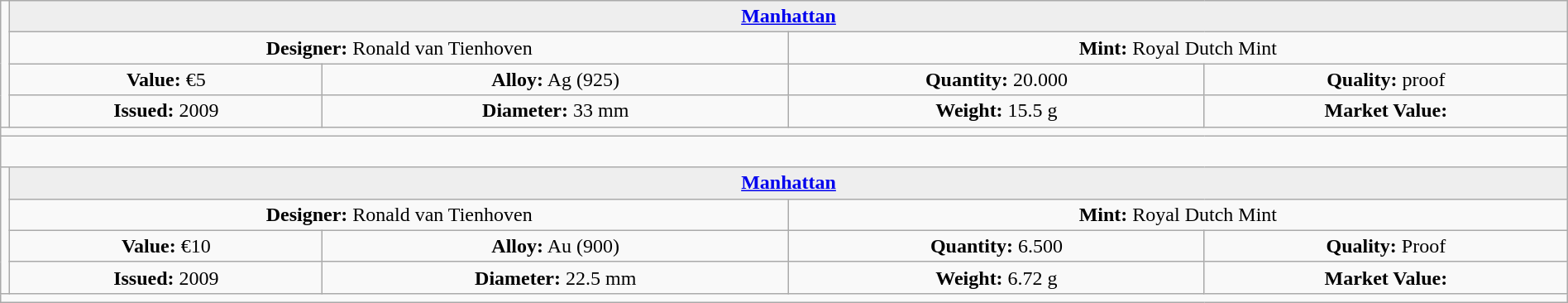<table class="wikitable" width="100%">
<tr>
<td rowspan=4 width="330px" nowrap align=center></td>
<th colspan="4" align=center style="background:#eeeeee;"><a href='#'>Manhattan</a></th>
</tr>
<tr>
<td colspan="2" width="50%" align=center><strong>Designer:</strong> Ronald van Tienhoven</td>
<td colspan="2" width="50%" align=center><strong>Mint:</strong> Royal Dutch Mint</td>
</tr>
<tr>
<td align=center><strong>Value:</strong>  €5</td>
<td align=center><strong>Alloy:</strong> Ag (925)</td>
<td align=center><strong>Quantity:</strong> 20.000</td>
<td align=center><strong>Quality:</strong> proof</td>
</tr>
<tr>
<td align=center><strong>Issued:</strong> 2009</td>
<td align=center><strong>Diameter:</strong> 33 mm</td>
<td align=center><strong>Weight:</strong> 15.5 g</td>
<td align=center><strong>Market Value:</strong></td>
</tr>
<tr>
<td colspan="5" align=left></td>
</tr>
<tr>
<td colspan="5" align=left> </td>
</tr>
<tr>
<td rowspan=4 width="330px" nowrap align=center></td>
<th colspan="4" align=center style="background:#eeeeee;"><a href='#'>Manhattan</a></th>
</tr>
<tr>
<td colspan="2" width="50%" align=center><strong>Designer:</strong> Ronald van Tienhoven</td>
<td colspan="2" width="50%" align=center><strong>Mint:</strong> Royal Dutch Mint</td>
</tr>
<tr>
<td align=center><strong>Value:</strong>  €10</td>
<td align=center><strong>Alloy:</strong> Au (900)</td>
<td align=center><strong>Quantity:</strong> 6.500</td>
<td align=center><strong>Quality:</strong> Proof</td>
</tr>
<tr>
<td align=center><strong>Issued:</strong> 2009</td>
<td align=center><strong>Diameter:</strong> 22.5 mm</td>
<td align=center><strong>Weight:</strong> 6.72 g</td>
<td align=center><strong>Market Value:</strong></td>
</tr>
<tr>
<td colspan="5" align=left></td>
</tr>
</table>
